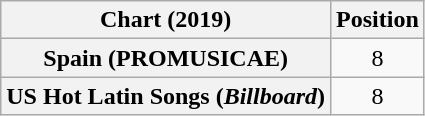<table class="wikitable plainrowheaders" style="text-align:center">
<tr>
<th scope="col">Chart (2019)</th>
<th scope="col">Position</th>
</tr>
<tr>
<th scope="row">Spain (PROMUSICAE)</th>
<td>8</td>
</tr>
<tr>
<th scope="row">US Hot Latin Songs (<em>Billboard</em>)</th>
<td>8</td>
</tr>
</table>
